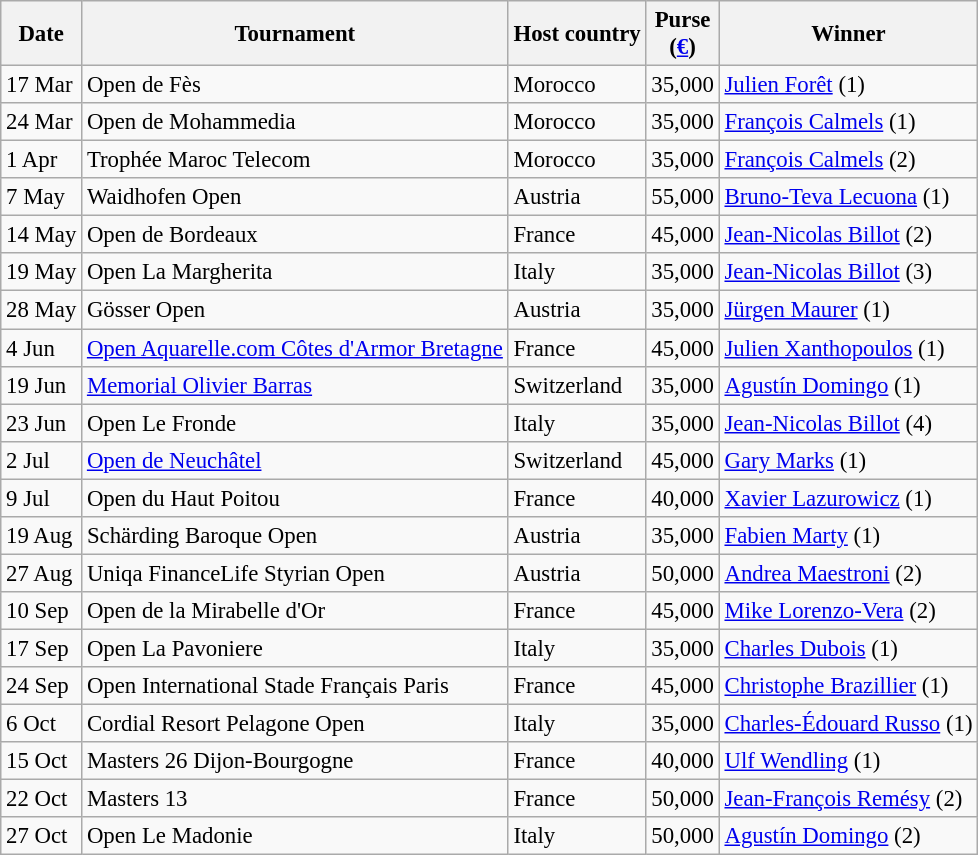<table class="wikitable" style="font-size:95%;">
<tr>
<th>Date</th>
<th>Tournament</th>
<th>Host country</th>
<th>Purse<br>(<a href='#'>€</a>)</th>
<th>Winner</th>
</tr>
<tr>
<td>17 Mar</td>
<td>Open de Fès</td>
<td>Morocco</td>
<td align=right>35,000</td>
<td> <a href='#'>Julien Forêt</a> (1)</td>
</tr>
<tr>
<td>24 Mar</td>
<td>Open de Mohammedia</td>
<td>Morocco</td>
<td align=right>35,000</td>
<td> <a href='#'>François Calmels</a> (1)</td>
</tr>
<tr>
<td>1 Apr</td>
<td>Trophée Maroc Telecom</td>
<td>Morocco</td>
<td align=right>35,000</td>
<td> <a href='#'>François Calmels</a> (2)</td>
</tr>
<tr>
<td>7 May</td>
<td>Waidhofen Open</td>
<td>Austria</td>
<td align=right>55,000</td>
<td> <a href='#'>Bruno-Teva Lecuona</a> (1)</td>
</tr>
<tr>
<td>14 May</td>
<td>Open de Bordeaux</td>
<td>France</td>
<td align=right>45,000</td>
<td> <a href='#'>Jean-Nicolas Billot</a> (2)</td>
</tr>
<tr>
<td>19 May</td>
<td>Open La Margherita</td>
<td>Italy</td>
<td align=right>35,000</td>
<td> <a href='#'>Jean-Nicolas Billot</a> (3)</td>
</tr>
<tr>
<td>28 May</td>
<td>Gösser Open</td>
<td>Austria</td>
<td align=right>35,000</td>
<td> <a href='#'>Jürgen Maurer</a> (1)</td>
</tr>
<tr>
<td>4 Jun</td>
<td><a href='#'>Open Aquarelle.com Côtes d'Armor Bretagne</a></td>
<td>France</td>
<td align=right>45,000</td>
<td> <a href='#'>Julien Xanthopoulos</a> (1)</td>
</tr>
<tr>
<td>19 Jun</td>
<td><a href='#'>Memorial Olivier Barras</a></td>
<td>Switzerland</td>
<td align=right>35,000</td>
<td> <a href='#'>Agustín Domingo</a> (1)</td>
</tr>
<tr>
<td>23 Jun</td>
<td>Open Le Fronde</td>
<td>Italy</td>
<td align=right>35,000</td>
<td> <a href='#'>Jean-Nicolas Billot</a> (4)</td>
</tr>
<tr>
<td>2 Jul</td>
<td><a href='#'>Open de Neuchâtel</a></td>
<td>Switzerland</td>
<td align=right>45,000</td>
<td> <a href='#'>Gary Marks</a> (1)</td>
</tr>
<tr>
<td>9 Jul</td>
<td>Open du Haut Poitou</td>
<td>France</td>
<td align=right>40,000</td>
<td> <a href='#'>Xavier Lazurowicz</a> (1)</td>
</tr>
<tr>
<td>19 Aug</td>
<td>Schärding Baroque Open</td>
<td>Austria</td>
<td align=right>35,000</td>
<td> <a href='#'>Fabien Marty</a> (1)</td>
</tr>
<tr>
<td>27 Aug</td>
<td>Uniqa FinanceLife Styrian Open</td>
<td>Austria</td>
<td align=right>50,000</td>
<td> <a href='#'>Andrea Maestroni</a> (2)</td>
</tr>
<tr>
<td>10 Sep</td>
<td>Open de la Mirabelle d'Or</td>
<td>France</td>
<td align=right>45,000</td>
<td> <a href='#'>Mike Lorenzo-Vera</a> (2)</td>
</tr>
<tr>
<td>17 Sep</td>
<td>Open La Pavoniere</td>
<td>Italy</td>
<td align=right>35,000</td>
<td> <a href='#'>Charles Dubois</a> (1)</td>
</tr>
<tr>
<td>24 Sep</td>
<td>Open International Stade Français Paris</td>
<td>France</td>
<td align=right>45,000</td>
<td> <a href='#'>Christophe Brazillier</a> (1)</td>
</tr>
<tr>
<td>6 Oct</td>
<td>Cordial Resort Pelagone Open</td>
<td>Italy</td>
<td align=right>35,000</td>
<td> <a href='#'>Charles-Édouard Russo</a> (1)</td>
</tr>
<tr>
<td>15 Oct</td>
<td>Masters 26 Dijon-Bourgogne</td>
<td>France</td>
<td align=right>40,000</td>
<td> <a href='#'>Ulf Wendling</a> (1)</td>
</tr>
<tr>
<td>22 Oct</td>
<td>Masters 13</td>
<td>France</td>
<td align=right>50,000</td>
<td> <a href='#'>Jean-François Remésy</a> (2)</td>
</tr>
<tr>
<td>27 Oct</td>
<td>Open Le Madonie</td>
<td>Italy</td>
<td align=right>50,000</td>
<td> <a href='#'>Agustín Domingo</a> (2)</td>
</tr>
</table>
